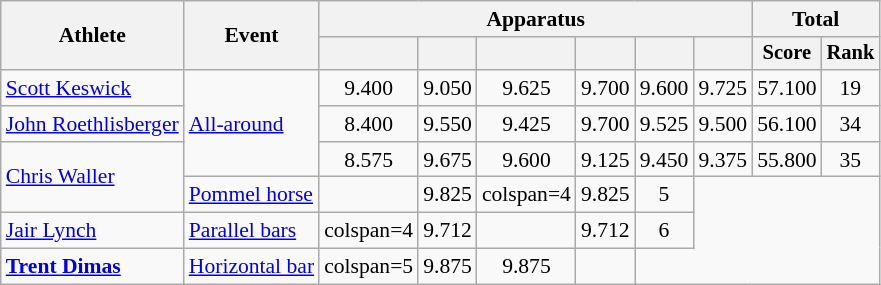<table class=wikitable style=font-size:90%;text-align:center>
<tr>
<th rowspan=2>Athlete</th>
<th rowspan=2>Event</th>
<th colspan=6>Apparatus</th>
<th colspan=2>Total</th>
</tr>
<tr style=font-size:95%>
<th></th>
<th></th>
<th></th>
<th></th>
<th></th>
<th></th>
<th>Score</th>
<th>Rank</th>
</tr>
<tr>
<td align=left><a href='#'>Scott Keswick</a></td>
<td align=left rowspan=3><a href='#'>All-around</a></td>
<td>9.400</td>
<td>9.050</td>
<td>9.625</td>
<td>9.700</td>
<td>9.600</td>
<td>9.725</td>
<td>57.100</td>
<td>19</td>
</tr>
<tr>
<td align=left><a href='#'>John Roethlisberger</a></td>
<td>8.400</td>
<td>9.550</td>
<td>9.425</td>
<td>9.700</td>
<td>9.525</td>
<td>9.500</td>
<td>56.100</td>
<td>34</td>
</tr>
<tr>
<td align=left rowspan=2><a href='#'>Chris Waller</a></td>
<td>8.575</td>
<td>9.675</td>
<td>9.600</td>
<td>9.125</td>
<td>9.450</td>
<td>9.375</td>
<td>55.800</td>
<td>35</td>
</tr>
<tr>
<td align=left><a href='#'>Pommel horse</a></td>
<td></td>
<td>9.825</td>
<td>colspan=4 </td>
<td>9.825</td>
<td>5</td>
</tr>
<tr>
<td align=left><a href='#'>Jair Lynch</a></td>
<td align=left><a href='#'>Parallel bars</a></td>
<td>colspan=4 </td>
<td>9.712</td>
<td></td>
<td>9.712</td>
<td>6</td>
</tr>
<tr>
<td align=left><strong><a href='#'>Trent Dimas</a></strong></td>
<td align=left><a href='#'>Horizontal bar</a></td>
<td>colspan=5 </td>
<td>9.875</td>
<td>9.875</td>
<td></td>
</tr>
</table>
